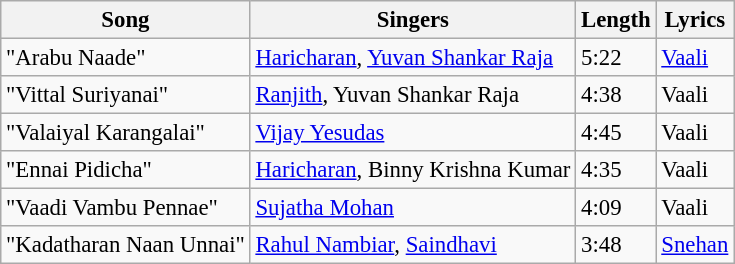<table class="wikitable" style="font-size:95%;">
<tr>
<th>Song</th>
<th>Singers</th>
<th>Length</th>
<th>Lyrics</th>
</tr>
<tr>
<td>"Arabu Naade"</td>
<td><a href='#'>Haricharan</a>, <a href='#'>Yuvan Shankar Raja</a></td>
<td>5:22</td>
<td><a href='#'>Vaali</a></td>
</tr>
<tr>
<td>"Vittal Suriyanai"</td>
<td><a href='#'>Ranjith</a>, Yuvan Shankar Raja</td>
<td>4:38</td>
<td>Vaali</td>
</tr>
<tr>
<td>"Valaiyal Karangalai"</td>
<td><a href='#'>Vijay Yesudas</a></td>
<td>4:45</td>
<td>Vaali</td>
</tr>
<tr>
<td>"Ennai Pidicha"</td>
<td><a href='#'>Haricharan</a>, Binny Krishna Kumar</td>
<td>4:35</td>
<td>Vaali</td>
</tr>
<tr>
<td>"Vaadi Vambu Pennae"</td>
<td><a href='#'>Sujatha Mohan</a></td>
<td>4:09</td>
<td>Vaali</td>
</tr>
<tr>
<td>"Kadatharan Naan Unnai"</td>
<td><a href='#'>Rahul Nambiar</a>, <a href='#'>Saindhavi</a></td>
<td>3:48</td>
<td><a href='#'>Snehan</a></td>
</tr>
</table>
